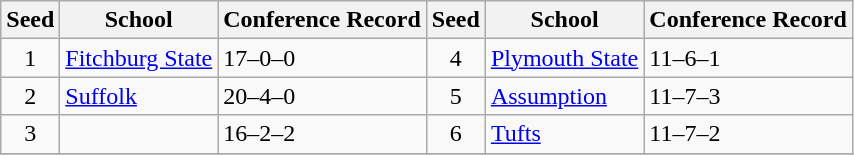<table class="wikitable">
<tr>
<th>Seed</th>
<th>School</th>
<th>Conference Record</th>
<th>Seed</th>
<th>School</th>
<th>Conference Record</th>
</tr>
<tr>
<td align=center>1</td>
<td><a href='#'>Fitchburg State</a></td>
<td>17–0–0</td>
<td align=center>4</td>
<td><a href='#'>Plymouth State</a></td>
<td>11–6–1</td>
</tr>
<tr>
<td align=center>2</td>
<td><a href='#'>Suffolk</a></td>
<td>20–4–0</td>
<td align=center>5</td>
<td><a href='#'>Assumption</a></td>
<td>11–7–3</td>
</tr>
<tr>
<td align=center>3</td>
<td><a href='#'></a></td>
<td>16–2–2</td>
<td align=center>6</td>
<td><a href='#'>Tufts</a></td>
<td>11–7–2</td>
</tr>
<tr>
</tr>
</table>
